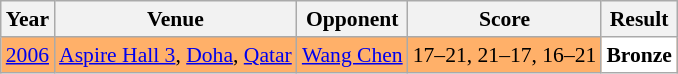<table class="sortable wikitable" style="font-size: 90%;">
<tr>
<th>Year</th>
<th>Venue</th>
<th>Opponent</th>
<th>Score</th>
<th>Result</th>
</tr>
<tr style="background:#FFB069">
<td align="center"><a href='#'>2006</a></td>
<td align="left"><a href='#'>Aspire Hall 3</a>, <a href='#'>Doha</a>, <a href='#'>Qatar</a></td>
<td align="left"> <a href='#'>Wang Chen</a></td>
<td align="left">17–21, 21–17, 16–21</td>
<td style="text-align:left; background:white"> <strong>Bronze</strong></td>
</tr>
</table>
